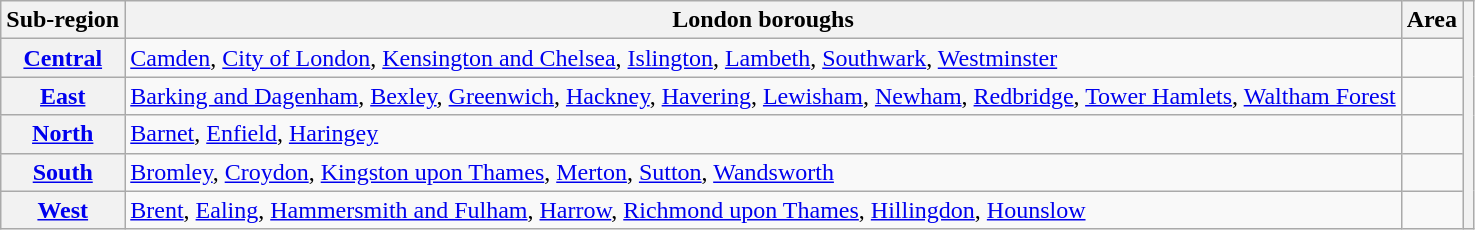<table class="wikitable">
<tr>
<th>Sub-region</th>
<th>London boroughs</th>
<th>Area</th>
<th rowspan="6"></th>
</tr>
<tr>
<th><a href='#'>Central</a></th>
<td><a href='#'>Camden</a>, <a href='#'>City of London</a>, <a href='#'>Kensington and Chelsea</a>, <a href='#'>Islington</a>, <a href='#'>Lambeth</a>, <a href='#'>Southwark</a>, <a href='#'>Westminster</a></td>
<td></td>
</tr>
<tr>
<th><a href='#'>East</a></th>
<td><a href='#'>Barking and Dagenham</a>, <a href='#'>Bexley</a>, <a href='#'>Greenwich</a>, <a href='#'>Hackney</a>, <a href='#'>Havering</a>, <a href='#'>Lewisham</a>, <a href='#'>Newham</a>, <a href='#'>Redbridge</a>, <a href='#'>Tower Hamlets</a>, <a href='#'>Waltham Forest</a></td>
<td></td>
</tr>
<tr>
<th><a href='#'>North</a></th>
<td><a href='#'>Barnet</a>, <a href='#'>Enfield</a>, <a href='#'>Haringey</a></td>
<td></td>
</tr>
<tr>
<th><a href='#'>South</a></th>
<td><a href='#'>Bromley</a>, <a href='#'>Croydon</a>, <a href='#'>Kingston upon Thames</a>, <a href='#'>Merton</a>, <a href='#'>Sutton</a>, <a href='#'>Wandsworth</a></td>
<td></td>
</tr>
<tr>
<th><a href='#'>West</a></th>
<td><a href='#'>Brent</a>, <a href='#'>Ealing</a>, <a href='#'>Hammersmith and Fulham</a>, <a href='#'>Harrow</a>, <a href='#'>Richmond upon Thames</a>, <a href='#'>Hillingdon</a>, <a href='#'>Hounslow</a></td>
<td></td>
</tr>
</table>
